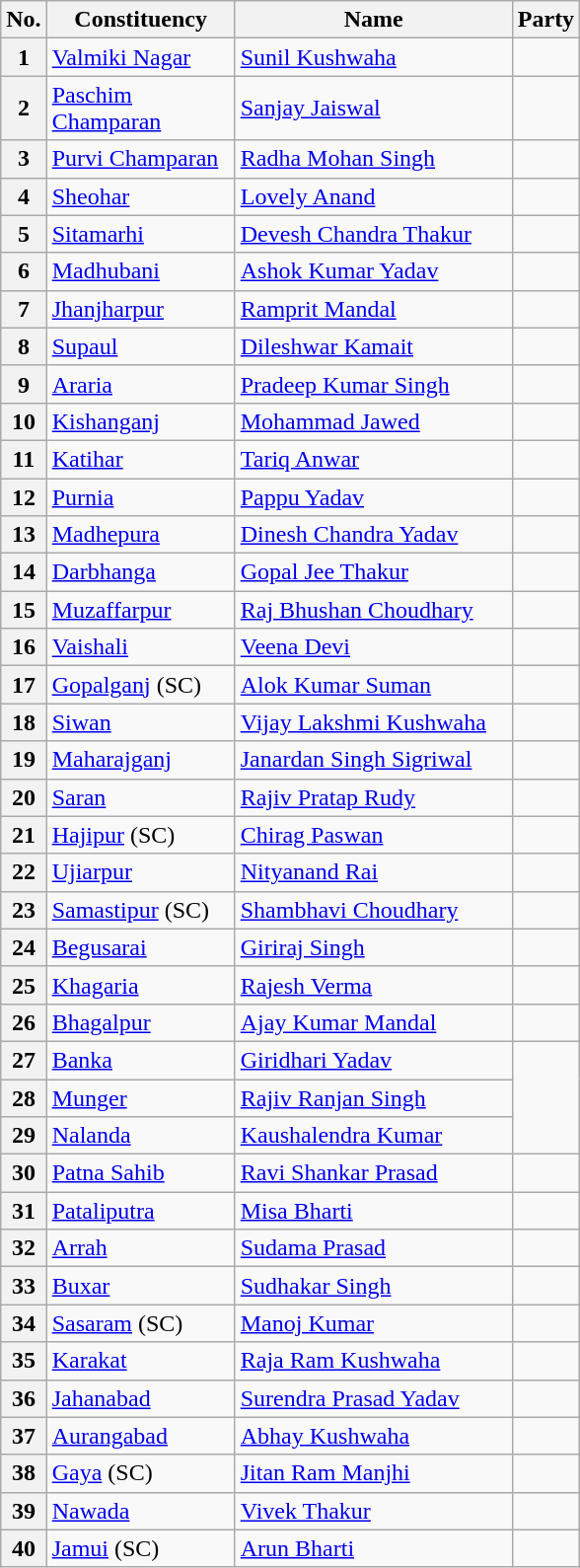<table class="sortable wikitable">
<tr>
<th>No.</th>
<th style="width:120px">Constituency</th>
<th style="width:180px">Name</th>
<th colspan=2>Party</th>
</tr>
<tr>
<th>1</th>
<td><a href='#'>Valmiki Nagar</a></td>
<td><a href='#'>Sunil Kushwaha</a></td>
<td></td>
</tr>
<tr>
<th>2</th>
<td><a href='#'>Paschim Champaran</a></td>
<td><a href='#'>Sanjay Jaiswal</a></td>
<td></td>
</tr>
<tr>
<th>3</th>
<td><a href='#'>Purvi Champaran</a></td>
<td><a href='#'>Radha Mohan Singh</a></td>
</tr>
<tr>
<th>4</th>
<td><a href='#'>Sheohar</a></td>
<td><a href='#'>Lovely Anand</a></td>
<td></td>
</tr>
<tr>
<th>5</th>
<td><a href='#'>Sitamarhi</a></td>
<td><a href='#'>Devesh Chandra Thakur</a></td>
</tr>
<tr>
<th>6</th>
<td><a href='#'>Madhubani</a></td>
<td><a href='#'>Ashok Kumar Yadav</a></td>
<td></td>
</tr>
<tr>
<th>7</th>
<td><a href='#'>Jhanjharpur</a></td>
<td><a href='#'>Ramprit Mandal</a></td>
<td></td>
</tr>
<tr>
<th>8</th>
<td><a href='#'>Supaul</a></td>
<td><a href='#'>Dileshwar Kamait</a></td>
</tr>
<tr>
<th>9</th>
<td><a href='#'>Araria</a></td>
<td><a href='#'>Pradeep Kumar Singh</a></td>
<td></td>
</tr>
<tr>
<th>10</th>
<td><a href='#'>Kishanganj</a></td>
<td><a href='#'>Mohammad Jawed</a></td>
<td></td>
</tr>
<tr>
<th>11</th>
<td><a href='#'>Katihar</a></td>
<td><a href='#'>Tariq Anwar</a></td>
</tr>
<tr>
<th>12</th>
<td><a href='#'>Purnia</a></td>
<td><a href='#'>Pappu Yadav</a></td>
<td></td>
</tr>
<tr>
<th>13</th>
<td><a href='#'>Madhepura</a></td>
<td><a href='#'>Dinesh Chandra Yadav</a></td>
<td></td>
</tr>
<tr>
<th>14</th>
<td><a href='#'>Darbhanga</a></td>
<td><a href='#'>Gopal Jee Thakur</a></td>
<td></td>
</tr>
<tr>
<th>15</th>
<td><a href='#'>Muzaffarpur</a></td>
<td><a href='#'>Raj Bhushan Choudhary</a></td>
</tr>
<tr>
<th>16</th>
<td><a href='#'>Vaishali</a></td>
<td><a href='#'>Veena Devi</a></td>
<td></td>
</tr>
<tr>
<th>17</th>
<td><a href='#'>Gopalganj</a> (SC)</td>
<td><a href='#'>Alok Kumar Suman</a></td>
<td></td>
</tr>
<tr>
<th>18</th>
<td><a href='#'>Siwan</a></td>
<td><a href='#'>Vijay Lakshmi Kushwaha</a></td>
</tr>
<tr>
<th>19</th>
<td><a href='#'>Maharajganj</a></td>
<td><a href='#'>Janardan Singh Sigriwal</a></td>
<td></td>
</tr>
<tr>
<th>20</th>
<td><a href='#'>Saran</a></td>
<td><a href='#'>Rajiv Pratap Rudy</a></td>
</tr>
<tr>
<th>21</th>
<td><a href='#'>Hajipur</a> (SC)</td>
<td><a href='#'>Chirag Paswan</a></td>
<td></td>
</tr>
<tr>
<th>22</th>
<td><a href='#'>Ujiarpur</a></td>
<td><a href='#'>Nityanand Rai</a></td>
<td></td>
</tr>
<tr>
<th>23</th>
<td><a href='#'>Samastipur</a> (SC)</td>
<td><a href='#'>Shambhavi Choudhary</a></td>
<td></td>
</tr>
<tr>
<th>24</th>
<td><a href='#'>Begusarai</a></td>
<td><a href='#'>Giriraj Singh</a></td>
<td></td>
</tr>
<tr>
<th>25</th>
<td><a href='#'>Khagaria</a></td>
<td><a href='#'>Rajesh Verma</a></td>
<td></td>
</tr>
<tr>
<th>26</th>
<td><a href='#'>Bhagalpur</a></td>
<td><a href='#'>Ajay Kumar Mandal</a></td>
<td></td>
</tr>
<tr>
<th>27</th>
<td><a href='#'>Banka</a></td>
<td><a href='#'>Giridhari Yadav</a></td>
</tr>
<tr>
<th>28</th>
<td><a href='#'>Munger</a></td>
<td><a href='#'>Rajiv Ranjan Singh</a></td>
</tr>
<tr>
<th>29</th>
<td><a href='#'>Nalanda</a></td>
<td><a href='#'>Kaushalendra Kumar</a></td>
</tr>
<tr>
<th>30</th>
<td><a href='#'>Patna Sahib</a></td>
<td><a href='#'>Ravi Shankar Prasad</a></td>
<td></td>
</tr>
<tr>
<th>31</th>
<td><a href='#'>Pataliputra</a></td>
<td><a href='#'>Misa Bharti</a></td>
<td></td>
</tr>
<tr>
<th>32</th>
<td><a href='#'>Arrah</a></td>
<td><a href='#'>Sudama Prasad</a></td>
<td></td>
</tr>
<tr>
<th>33</th>
<td><a href='#'>Buxar</a></td>
<td><a href='#'>Sudhakar Singh</a></td>
<td></td>
</tr>
<tr>
<th>34</th>
<td><a href='#'>Sasaram</a> (SC)</td>
<td><a href='#'>Manoj Kumar</a></td>
<td></td>
</tr>
<tr>
<th>35</th>
<td><a href='#'>Karakat</a></td>
<td><a href='#'>Raja Ram Kushwaha</a></td>
<td></td>
</tr>
<tr>
<th>36</th>
<td><a href='#'>Jahanabad</a></td>
<td><a href='#'>Surendra Prasad Yadav</a></td>
<td></td>
</tr>
<tr>
<th>37</th>
<td><a href='#'>Aurangabad</a></td>
<td><a href='#'>Abhay Kushwaha</a></td>
</tr>
<tr>
<th>38</th>
<td><a href='#'>Gaya</a> (SC)</td>
<td><a href='#'>Jitan Ram Manjhi</a></td>
<td></td>
</tr>
<tr>
<th>39</th>
<td><a href='#'>Nawada</a></td>
<td><a href='#'>Vivek Thakur</a></td>
<td></td>
</tr>
<tr>
<th>40</th>
<td><a href='#'>Jamui</a> (SC)</td>
<td><a href='#'>Arun Bharti</a></td>
<td></td>
</tr>
</table>
